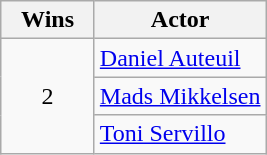<table class="wikitable sortable">
<tr>
<th scope="col" width="55">Wins</th>
<th scope="col">Actor</th>
</tr>
<tr>
<td rowspan="3" style="text-align:center">2</td>
<td><a href='#'>Daniel Auteuil</a></td>
</tr>
<tr>
<td><a href='#'>Mads Mikkelsen</a></td>
</tr>
<tr>
<td><a href='#'>Toni Servillo</a></td>
</tr>
</table>
